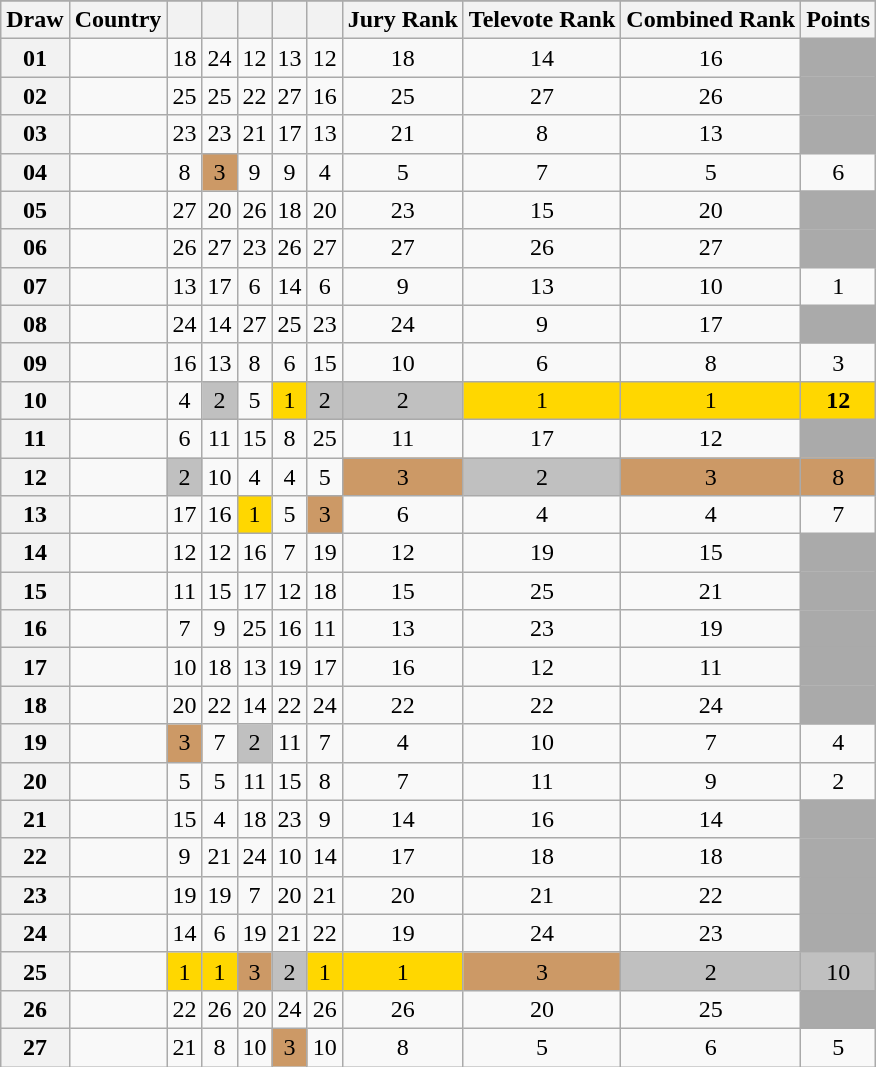<table class="sortable wikitable collapsible plainrowheaders" style="text-align:center;">
<tr>
</tr>
<tr>
<th scope="col">Draw</th>
<th scope="col">Country</th>
<th scope="col"><small></small></th>
<th scope="col"><small></small></th>
<th scope="col"><small></small></th>
<th scope="col"><small></small></th>
<th scope="col"><small></small></th>
<th scope="col">Jury Rank</th>
<th scope="col">Televote Rank</th>
<th scope="col">Combined Rank</th>
<th scope="col">Points</th>
</tr>
<tr>
<th scope="row" style="text-align:center;">01</th>
<td style="text-align:left;"></td>
<td>18</td>
<td>24</td>
<td>12</td>
<td>13</td>
<td>12</td>
<td>18</td>
<td>14</td>
<td>16</td>
<td style="background:#AAAAAA;"></td>
</tr>
<tr>
<th scope="row" style="text-align:center;">02</th>
<td style="text-align:left;"></td>
<td>25</td>
<td>25</td>
<td>22</td>
<td>27</td>
<td>16</td>
<td>25</td>
<td>27</td>
<td>26</td>
<td style="background:#AAAAAA;"></td>
</tr>
<tr>
<th scope="row" style="text-align:center;">03</th>
<td style="text-align:left;"></td>
<td>23</td>
<td>23</td>
<td>21</td>
<td>17</td>
<td>13</td>
<td>21</td>
<td>8</td>
<td>13</td>
<td style="background:#AAAAAA;"></td>
</tr>
<tr>
<th scope="row" style="text-align:center;">04</th>
<td style="text-align:left;"></td>
<td>8</td>
<td style="background:#CC9966;">3</td>
<td>9</td>
<td>9</td>
<td>4</td>
<td>5</td>
<td>7</td>
<td>5</td>
<td>6</td>
</tr>
<tr>
<th scope="row" style="text-align:center;">05</th>
<td style="text-align:left;"></td>
<td>27</td>
<td>20</td>
<td>26</td>
<td>18</td>
<td>20</td>
<td>23</td>
<td>15</td>
<td>20</td>
<td style="background:#AAAAAA;"></td>
</tr>
<tr>
<th scope="row" style="text-align:center;">06</th>
<td style="text-align:left;"></td>
<td>26</td>
<td>27</td>
<td>23</td>
<td>26</td>
<td>27</td>
<td>27</td>
<td>26</td>
<td>27</td>
<td style="background:#AAAAAA;"></td>
</tr>
<tr>
<th scope="row" style="text-align:center;">07</th>
<td style="text-align:left;"></td>
<td>13</td>
<td>17</td>
<td>6</td>
<td>14</td>
<td>6</td>
<td>9</td>
<td>13</td>
<td>10</td>
<td>1</td>
</tr>
<tr>
<th scope="row" style="text-align:center;">08</th>
<td style="text-align:left;"></td>
<td>24</td>
<td>14</td>
<td>27</td>
<td>25</td>
<td>23</td>
<td>24</td>
<td>9</td>
<td>17</td>
<td style="background:#AAAAAA;"></td>
</tr>
<tr>
<th scope="row" style="text-align:center;">09</th>
<td style="text-align:left;"></td>
<td>16</td>
<td>13</td>
<td>8</td>
<td>6</td>
<td>15</td>
<td>10</td>
<td>6</td>
<td>8</td>
<td>3</td>
</tr>
<tr>
<th scope="row" style="text-align:center;">10</th>
<td style="text-align:left;"></td>
<td>4</td>
<td style="background:silver;">2</td>
<td>5</td>
<td style="background:gold;">1</td>
<td style="background:silver;">2</td>
<td style="background:silver;">2</td>
<td style="background:gold;">1</td>
<td style="background:gold;">1</td>
<td style="background:gold;"><strong>12</strong></td>
</tr>
<tr>
<th scope="row" style="text-align:center;">11</th>
<td style="text-align:left;"></td>
<td>6</td>
<td>11</td>
<td>15</td>
<td>8</td>
<td>25</td>
<td>11</td>
<td>17</td>
<td>12</td>
<td style="background:#AAAAAA;"></td>
</tr>
<tr>
<th scope="row" style="text-align:center;">12</th>
<td style="text-align:left;"></td>
<td style="background:silver;">2</td>
<td>10</td>
<td>4</td>
<td>4</td>
<td>5</td>
<td style="background:#CC9966;">3</td>
<td style="background:silver;">2</td>
<td style="background:#CC9966;">3</td>
<td style="background:#CC9966;">8</td>
</tr>
<tr>
<th scope="row" style="text-align:center;">13</th>
<td style="text-align:left;"></td>
<td>17</td>
<td>16</td>
<td style="background:gold;">1</td>
<td>5</td>
<td style="background:#CC9966;">3</td>
<td>6</td>
<td>4</td>
<td>4</td>
<td>7</td>
</tr>
<tr>
<th scope="row" style="text-align:center;">14</th>
<td style="text-align:left;"></td>
<td>12</td>
<td>12</td>
<td>16</td>
<td>7</td>
<td>19</td>
<td>12</td>
<td>19</td>
<td>15</td>
<td style="background:#AAAAAA;"></td>
</tr>
<tr>
<th scope="row" style="text-align:center;">15</th>
<td style="text-align:left;"></td>
<td>11</td>
<td>15</td>
<td>17</td>
<td>12</td>
<td>18</td>
<td>15</td>
<td>25</td>
<td>21</td>
<td style="background:#AAAAAA;"></td>
</tr>
<tr>
<th scope="row" style="text-align:center;">16</th>
<td style="text-align:left;"></td>
<td>7</td>
<td>9</td>
<td>25</td>
<td>16</td>
<td>11</td>
<td>13</td>
<td>23</td>
<td>19</td>
<td style="background:#AAAAAA;"></td>
</tr>
<tr>
<th scope="row" style="text-align:center;">17</th>
<td style="text-align:left;"></td>
<td>10</td>
<td>18</td>
<td>13</td>
<td>19</td>
<td>17</td>
<td>16</td>
<td>12</td>
<td>11</td>
<td style="background:#AAAAAA;"></td>
</tr>
<tr>
<th scope="row" style="text-align:center;">18</th>
<td style="text-align:left;"></td>
<td>20</td>
<td>22</td>
<td>14</td>
<td>22</td>
<td>24</td>
<td>22</td>
<td>22</td>
<td>24</td>
<td style="background:#AAAAAA;"></td>
</tr>
<tr>
<th scope="row" style="text-align:center;">19</th>
<td style="text-align:left;"></td>
<td style="background:#CC9966;">3</td>
<td>7</td>
<td style="background:silver;">2</td>
<td>11</td>
<td>7</td>
<td>4</td>
<td>10</td>
<td>7</td>
<td>4</td>
</tr>
<tr>
<th scope="row" style="text-align:center;">20</th>
<td style="text-align:left;"></td>
<td>5</td>
<td>5</td>
<td>11</td>
<td>15</td>
<td>8</td>
<td>7</td>
<td>11</td>
<td>9</td>
<td>2</td>
</tr>
<tr>
<th scope="row" style="text-align:center;">21</th>
<td style="text-align:left;"></td>
<td>15</td>
<td>4</td>
<td>18</td>
<td>23</td>
<td>9</td>
<td>14</td>
<td>16</td>
<td>14</td>
<td style="background:#AAAAAA;"></td>
</tr>
<tr>
<th scope="row" style="text-align:center;">22</th>
<td style="text-align:left;"></td>
<td>9</td>
<td>21</td>
<td>24</td>
<td>10</td>
<td>14</td>
<td>17</td>
<td>18</td>
<td>18</td>
<td style="background:#AAAAAA;"></td>
</tr>
<tr>
<th scope="row" style="text-align:center;">23</th>
<td style="text-align:left;"></td>
<td>19</td>
<td>19</td>
<td>7</td>
<td>20</td>
<td>21</td>
<td>20</td>
<td>21</td>
<td>22</td>
<td style="background:#AAAAAA;"></td>
</tr>
<tr>
<th scope="row" style="text-align:center;">24</th>
<td style="text-align:left;"></td>
<td>14</td>
<td>6</td>
<td>19</td>
<td>21</td>
<td>22</td>
<td>19</td>
<td>24</td>
<td>23</td>
<td style="background:#AAAAAA;"></td>
</tr>
<tr>
<th scope="row" style="text-align:center;">25</th>
<td style="text-align:left;"></td>
<td style="background:gold;">1</td>
<td style="background:gold;">1</td>
<td style="background:#CC9966;">3</td>
<td style="background:silver;">2</td>
<td style="background:gold;">1</td>
<td style="background:gold;">1</td>
<td style="background:#CC9966;">3</td>
<td style="background:silver;">2</td>
<td style="background:silver;">10</td>
</tr>
<tr>
<th scope="row" style="text-align:center;">26</th>
<td style="text-align:left;"></td>
<td>22</td>
<td>26</td>
<td>20</td>
<td>24</td>
<td>26</td>
<td>26</td>
<td>20</td>
<td>25</td>
<td style="background:#AAAAAA;"></td>
</tr>
<tr>
<th scope="row" style="text-align:center;">27</th>
<td style="text-align:left;"></td>
<td>21</td>
<td>8</td>
<td>10</td>
<td style="background:#CC9966;">3</td>
<td>10</td>
<td>8</td>
<td>5</td>
<td>6</td>
<td>5</td>
</tr>
</table>
